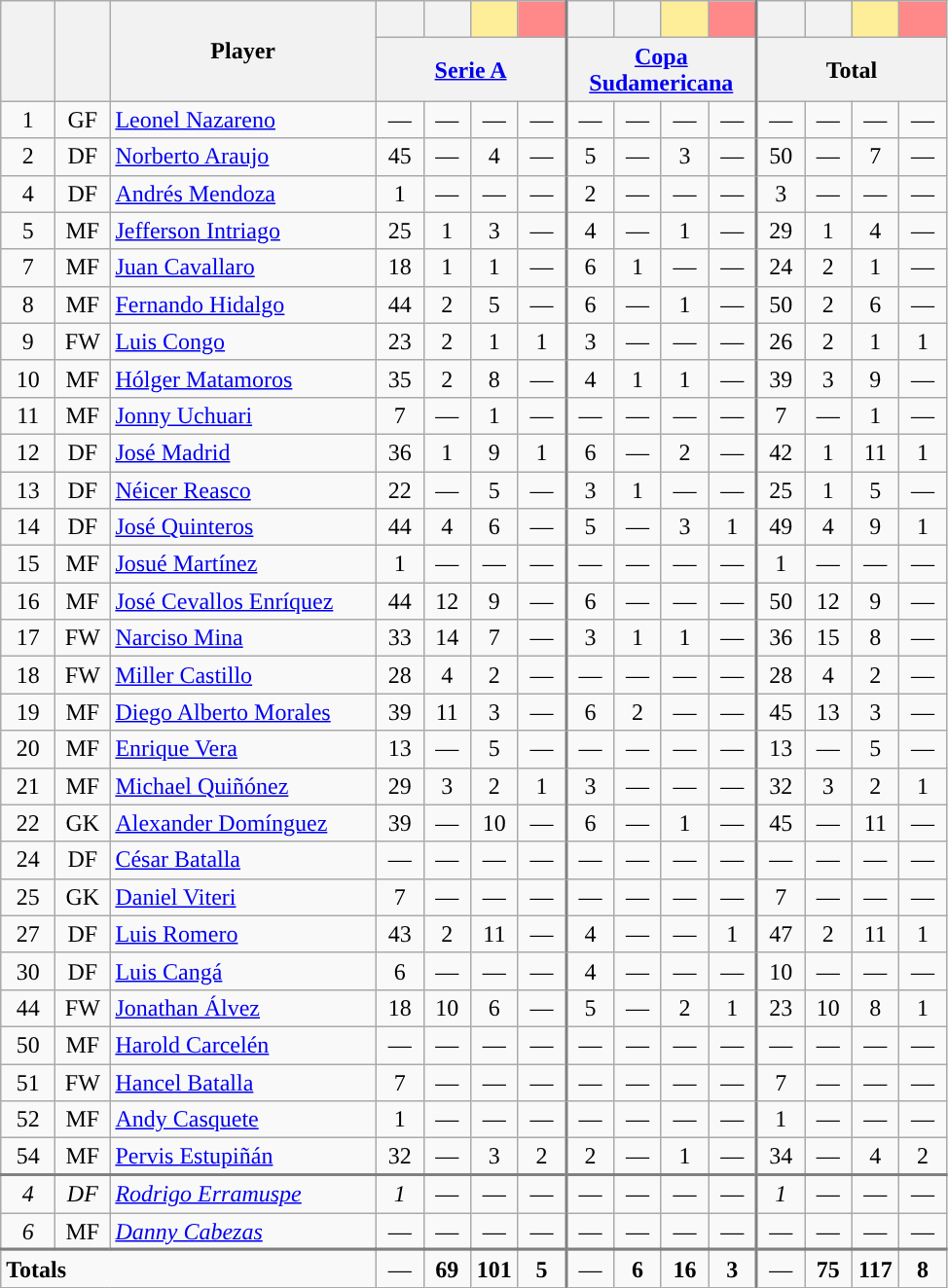<table class="wikitable sortable" style="text-align: center;">
<tr>
<th rowspan="2" width=30 align="center"><br></th>
<th rowspan="2" width=30 align="center"><br></th>
<th rowspan="2" width=175 align="center">Player<br></th>
<th width=25 style="background:"><br></th>
<th width=25 style="background:"><br></th>
<th width=25 style="background: #FFEE99"><br></th>
<th width=25 style="border-right:2px solid grey; background:#FF8888"><br></th>
<th width=25 style="background:"><br></th>
<th width=25 style="background:"><br></th>
<th width=25 style="background: #FFEE99"><br></th>
<th width=25 style="border-right:2px solid grey; background:#FF8888"><br></th>
<th width=25 style="background:"><br></th>
<th width=25 style="background:"><br></th>
<th width=25 style="background: #FFEE99"><br></th>
<th width=25 style="background: #FF8888"><br></th>
</tr>
<tr class="sortbottom">
<th colspan="4" style="border-right:2px solid grey;" align="center"><a href='#'>Serie A</a></th>
<th colspan="4" style="border-right:2px solid grey;" align="center"><a href='#'>Copa<br>Sudamericana</a></th>
<th colspan="4" align="center">Total</th>
</tr>
<tr>
<td>1</td>
<td>GF</td>
<td align=left><a href='#'>Leonel Nazareno</a></td>
<td>—</td>
<td>—</td>
<td>—</td>
<td>—</td>
<td style="border-left:2px solid grey">—</td>
<td>—</td>
<td>—</td>
<td>—</td>
<td style="border-left:2px solid grey">—</td>
<td>—</td>
<td>—</td>
<td>—</td>
</tr>
<tr>
<td>2</td>
<td>DF</td>
<td align=left><a href='#'>Norberto Araujo</a></td>
<td>45</td>
<td>—</td>
<td>4</td>
<td>—</td>
<td style="border-left:2px solid grey">5</td>
<td>—</td>
<td>3</td>
<td>—</td>
<td style="border-left:2px solid grey">50</td>
<td>—</td>
<td>7</td>
<td>—</td>
</tr>
<tr>
<td>4</td>
<td>DF</td>
<td align=left><a href='#'>Andrés Mendoza</a></td>
<td>1</td>
<td>—</td>
<td>—</td>
<td>—</td>
<td style="border-left:2px solid grey">2</td>
<td>—</td>
<td>—</td>
<td>—</td>
<td style="border-left:2px solid grey">3</td>
<td>—</td>
<td>—</td>
<td>—</td>
</tr>
<tr>
<td>5</td>
<td>MF</td>
<td align=left><a href='#'>Jefferson Intriago</a></td>
<td>25</td>
<td>1</td>
<td>3</td>
<td>—</td>
<td style="border-left:2px solid grey">4</td>
<td>—</td>
<td>1</td>
<td>—</td>
<td style="border-left:2px solid grey">29</td>
<td>1</td>
<td>4</td>
<td>—</td>
</tr>
<tr>
<td>7</td>
<td>MF</td>
<td align=left><a href='#'>Juan Cavallaro</a></td>
<td>18</td>
<td>1</td>
<td>1</td>
<td>—</td>
<td style="border-left:2px solid grey">6</td>
<td>1</td>
<td>—</td>
<td>—</td>
<td style="border-left:2px solid grey">24</td>
<td>2</td>
<td>1</td>
<td>—</td>
</tr>
<tr>
<td>8</td>
<td>MF</td>
<td align=left><a href='#'>Fernando Hidalgo</a></td>
<td>44</td>
<td>2</td>
<td>5</td>
<td>—</td>
<td style="border-left:2px solid grey">6</td>
<td>—</td>
<td>1</td>
<td>—</td>
<td style="border-left:2px solid grey">50</td>
<td>2</td>
<td>6</td>
<td>—</td>
</tr>
<tr>
<td>9</td>
<td>FW</td>
<td align=left><a href='#'>Luis Congo</a></td>
<td>23</td>
<td>2</td>
<td>1</td>
<td>1</td>
<td style="border-left:2px solid grey">3</td>
<td>—</td>
<td>—</td>
<td>—</td>
<td style="border-left:2px solid grey">26</td>
<td>2</td>
<td>1</td>
<td>1</td>
</tr>
<tr>
<td>10</td>
<td>MF</td>
<td align=left><a href='#'>Hólger Matamoros</a></td>
<td>35</td>
<td>2</td>
<td>8</td>
<td>—</td>
<td style="border-left:2px solid grey">4</td>
<td>1</td>
<td>1</td>
<td>—</td>
<td style="border-left:2px solid grey">39</td>
<td>3</td>
<td>9</td>
<td>—</td>
</tr>
<tr>
<td>11</td>
<td>MF</td>
<td align=left><a href='#'>Jonny Uchuari</a></td>
<td>7</td>
<td>—</td>
<td>1</td>
<td>—</td>
<td style="border-left:2px solid grey">—</td>
<td>—</td>
<td>—</td>
<td>—</td>
<td style="border-left:2px solid grey">7</td>
<td>—</td>
<td>1</td>
<td>—</td>
</tr>
<tr>
<td>12</td>
<td>DF</td>
<td align=left><a href='#'>José Madrid</a></td>
<td>36</td>
<td>1</td>
<td>9</td>
<td>1</td>
<td style="border-left:2px solid grey">6</td>
<td>—</td>
<td>2</td>
<td>—</td>
<td style="border-left:2px solid grey">42</td>
<td>1</td>
<td>11</td>
<td>1</td>
</tr>
<tr>
<td>13</td>
<td>DF</td>
<td align=left><a href='#'>Néicer Reasco</a></td>
<td>22</td>
<td>—</td>
<td>5</td>
<td>—</td>
<td style="border-left:2px solid grey">3</td>
<td>1</td>
<td>—</td>
<td>—</td>
<td style="border-left:2px solid grey">25</td>
<td>1</td>
<td>5</td>
<td>—</td>
</tr>
<tr>
<td>14</td>
<td>DF</td>
<td align=left><a href='#'>José Quinteros</a></td>
<td>44</td>
<td>4</td>
<td>6</td>
<td>—</td>
<td style="border-left:2px solid grey">5</td>
<td>—</td>
<td>3</td>
<td>1</td>
<td style="border-left:2px solid grey">49</td>
<td>4</td>
<td>9</td>
<td>1</td>
</tr>
<tr>
<td>15</td>
<td>MF</td>
<td align=left><a href='#'>Josué Martínez</a></td>
<td>1</td>
<td>—</td>
<td>—</td>
<td>—</td>
<td style="border-left:2px solid grey">—</td>
<td>—</td>
<td>—</td>
<td>—</td>
<td style="border-left:2px solid grey">1</td>
<td>—</td>
<td>—</td>
<td>—</td>
</tr>
<tr>
<td>16</td>
<td>MF</td>
<td align=left><a href='#'>José Cevallos Enríquez</a></td>
<td>44</td>
<td>12</td>
<td>9</td>
<td>—</td>
<td style="border-left:2px solid grey">6</td>
<td>—</td>
<td>—</td>
<td>—</td>
<td style="border-left:2px solid grey">50</td>
<td>12</td>
<td>9</td>
<td>—</td>
</tr>
<tr>
<td>17</td>
<td>FW</td>
<td align=left><a href='#'>Narciso Mina</a></td>
<td>33</td>
<td>14</td>
<td>7</td>
<td>—</td>
<td style="border-left:2px solid grey">3</td>
<td>1</td>
<td>1</td>
<td>—</td>
<td style="border-left:2px solid grey">36</td>
<td>15</td>
<td>8</td>
<td>—</td>
</tr>
<tr>
<td>18</td>
<td>FW</td>
<td align=left><a href='#'>Miller Castillo</a></td>
<td>28</td>
<td>4</td>
<td>2</td>
<td>—</td>
<td style="border-left:2px solid grey">—</td>
<td>—</td>
<td>—</td>
<td>—</td>
<td style="border-left:2px solid grey">28</td>
<td>4</td>
<td>2</td>
<td>—</td>
</tr>
<tr>
<td>19</td>
<td>MF</td>
<td align=left><a href='#'>Diego Alberto Morales</a></td>
<td>39</td>
<td>11</td>
<td>3</td>
<td>—</td>
<td style="border-left:2px solid grey">6</td>
<td>2</td>
<td>—</td>
<td>—</td>
<td style="border-left:2px solid grey">45</td>
<td>13</td>
<td>3</td>
<td>—</td>
</tr>
<tr>
<td>20</td>
<td>MF</td>
<td align=left><a href='#'>Enrique Vera</a></td>
<td>13</td>
<td>—</td>
<td>5</td>
<td>—</td>
<td style="border-left:2px solid grey">—</td>
<td>—</td>
<td>—</td>
<td>—</td>
<td style="border-left:2px solid grey">13</td>
<td>—</td>
<td>5</td>
<td>—</td>
</tr>
<tr>
<td>21</td>
<td>MF</td>
<td align=left><a href='#'>Michael Quiñónez</a></td>
<td>29</td>
<td>3</td>
<td>2</td>
<td>1</td>
<td style="border-left:2px solid grey">3</td>
<td>—</td>
<td>—</td>
<td>—</td>
<td style="border-left:2px solid grey">32</td>
<td>3</td>
<td>2</td>
<td>1</td>
</tr>
<tr>
<td>22</td>
<td>GK</td>
<td align=left><a href='#'>Alexander Domínguez</a></td>
<td>39</td>
<td>—</td>
<td>10</td>
<td>—</td>
<td style="border-left:2px solid grey">6</td>
<td>—</td>
<td>1</td>
<td>—</td>
<td style="border-left:2px solid grey">45</td>
<td>—</td>
<td>11</td>
<td>—</td>
</tr>
<tr>
<td>24</td>
<td>DF</td>
<td align=left><a href='#'>César Batalla</a></td>
<td>—</td>
<td>—</td>
<td>—</td>
<td>—</td>
<td style="border-left:2px solid grey">—</td>
<td>—</td>
<td>—</td>
<td>—</td>
<td style="border-left:2px solid grey">—</td>
<td>—</td>
<td>—</td>
<td>—</td>
</tr>
<tr>
<td>25</td>
<td>GK</td>
<td align=left><a href='#'>Daniel Viteri</a></td>
<td>7</td>
<td>—</td>
<td>—</td>
<td>—</td>
<td style="border-left:2px solid grey">—</td>
<td>—</td>
<td>—</td>
<td>—</td>
<td style="border-left:2px solid grey">7</td>
<td>—</td>
<td>—</td>
<td>—</td>
</tr>
<tr>
<td>27</td>
<td>DF</td>
<td align=left><a href='#'>Luis Romero</a></td>
<td>43</td>
<td>2</td>
<td>11</td>
<td>—</td>
<td style="border-left:2px solid grey">4</td>
<td>—</td>
<td>—</td>
<td>1</td>
<td style="border-left:2px solid grey">47</td>
<td>2</td>
<td>11</td>
<td>1</td>
</tr>
<tr>
<td>30</td>
<td>DF</td>
<td align=left><a href='#'>Luis Cangá</a></td>
<td>6</td>
<td>—</td>
<td>—</td>
<td>—</td>
<td style="border-left:2px solid grey">4</td>
<td>—</td>
<td>—</td>
<td>—</td>
<td style="border-left:2px solid grey">10</td>
<td>—</td>
<td>—</td>
<td>—</td>
</tr>
<tr>
<td>44</td>
<td>FW</td>
<td align=left><a href='#'>Jonathan Álvez</a></td>
<td>18</td>
<td>10</td>
<td>6</td>
<td>—</td>
<td style="border-left:2px solid grey">5</td>
<td>—</td>
<td>2</td>
<td>1</td>
<td style="border-left:2px solid grey">23</td>
<td>10</td>
<td>8</td>
<td>1</td>
</tr>
<tr>
<td>50</td>
<td>MF</td>
<td align=left><a href='#'>Harold Carcelén</a></td>
<td>—</td>
<td>—</td>
<td>—</td>
<td>—</td>
<td style="border-left:2px solid grey">—</td>
<td>—</td>
<td>—</td>
<td>—</td>
<td style="border-left:2px solid grey">—</td>
<td>—</td>
<td>—</td>
<td>—</td>
</tr>
<tr>
<td>51</td>
<td>FW</td>
<td align=left><a href='#'>Hancel Batalla</a></td>
<td>7</td>
<td>—</td>
<td>—</td>
<td>—</td>
<td style="border-left:2px solid grey">—</td>
<td>—</td>
<td>—</td>
<td>—</td>
<td style="border-left:2px solid grey">7</td>
<td>—</td>
<td>—</td>
<td>—</td>
</tr>
<tr>
<td>52</td>
<td>MF</td>
<td align=left><a href='#'>Andy Casquete</a></td>
<td>1</td>
<td>—</td>
<td>—</td>
<td>—</td>
<td style="border-left:2px solid grey">—</td>
<td>—</td>
<td>—</td>
<td>—</td>
<td style="border-left:2px solid grey">1</td>
<td>—</td>
<td>—</td>
<td>—</td>
</tr>
<tr>
<td>54</td>
<td>MF</td>
<td align=left><a href='#'>Pervis Estupiñán</a></td>
<td>32</td>
<td>—</td>
<td>3</td>
<td>2</td>
<td style="border-left:2px solid grey">2</td>
<td>—</td>
<td>1</td>
<td>—</td>
<td style="border-left:2px solid grey">34</td>
<td>—</td>
<td>4</td>
<td>2</td>
</tr>
<tr>
</tr>
<tr style="border-top:2px solid grey">
<td><em>4</em></td>
<td><em>DF</em></td>
<td align=left><em><a href='#'>Rodrigo Erramuspe</a></em></td>
<td><em>1</em></td>
<td>—</td>
<td>—</td>
<td>—</td>
<td style="border-left:2px solid grey">—</td>
<td>—</td>
<td>—</td>
<td>—</td>
<td style="border-left:2px solid grey"><em>1</em></td>
<td>—</td>
<td>—</td>
<td>—</td>
</tr>
<tr>
<td><em>6</em></td>
<td>MF</td>
<td align=left><em><a href='#'>Danny Cabezas</a></em></td>
<td>—</td>
<td>—</td>
<td>—</td>
<td>—</td>
<td style="border-left:2px solid grey">—</td>
<td>—</td>
<td>—</td>
<td>—</td>
<td style="border-left:2px solid grey">—</td>
<td>—</td>
<td>—</td>
<td>—</td>
</tr>
<tr>
</tr>
<tr class="sortbottom" style="border-top:2px solid grey">
<td colspan=3 align=left><strong>Totals</strong></td>
<td>—</td>
<td><strong>69</strong></td>
<td><strong>101</strong></td>
<td><strong>5</strong></td>
<td style="border-left:2px solid grey">—</td>
<td><strong>6</strong></td>
<td><strong>16</strong></td>
<td><strong>3</strong></td>
<td style="border-left:2px solid grey">—</td>
<td><strong>75</strong></td>
<td><strong>117</strong></td>
<td><strong>8</strong></td>
</tr>
</table>
